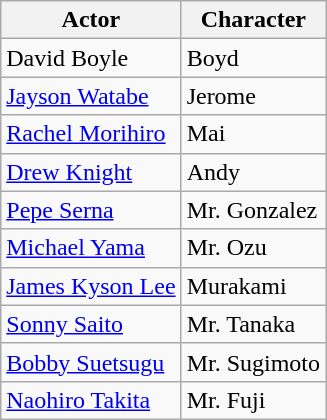<table class="wikitable">
<tr>
<th>Actor</th>
<th>Character</th>
</tr>
<tr>
<td>David Boyle</td>
<td>Boyd</td>
</tr>
<tr>
<td><a href='#'>Jayson Watabe</a></td>
<td>Jerome</td>
</tr>
<tr>
<td><a href='#'>Rachel Morihiro</a></td>
<td>Mai</td>
</tr>
<tr>
<td><a href='#'>Drew Knight</a></td>
<td>Andy</td>
</tr>
<tr>
<td><a href='#'>Pepe Serna</a></td>
<td>Mr. Gonzalez</td>
</tr>
<tr>
<td><a href='#'>Michael Yama</a></td>
<td>Mr. Ozu</td>
</tr>
<tr>
<td><a href='#'>James Kyson Lee</a></td>
<td>Murakami</td>
</tr>
<tr>
<td><a href='#'>Sonny Saito</a></td>
<td>Mr. Tanaka</td>
</tr>
<tr>
<td><a href='#'>Bobby Suetsugu</a></td>
<td>Mr. Sugimoto</td>
</tr>
<tr>
<td><a href='#'>Naohiro Takita</a></td>
<td>Mr. Fuji</td>
</tr>
</table>
